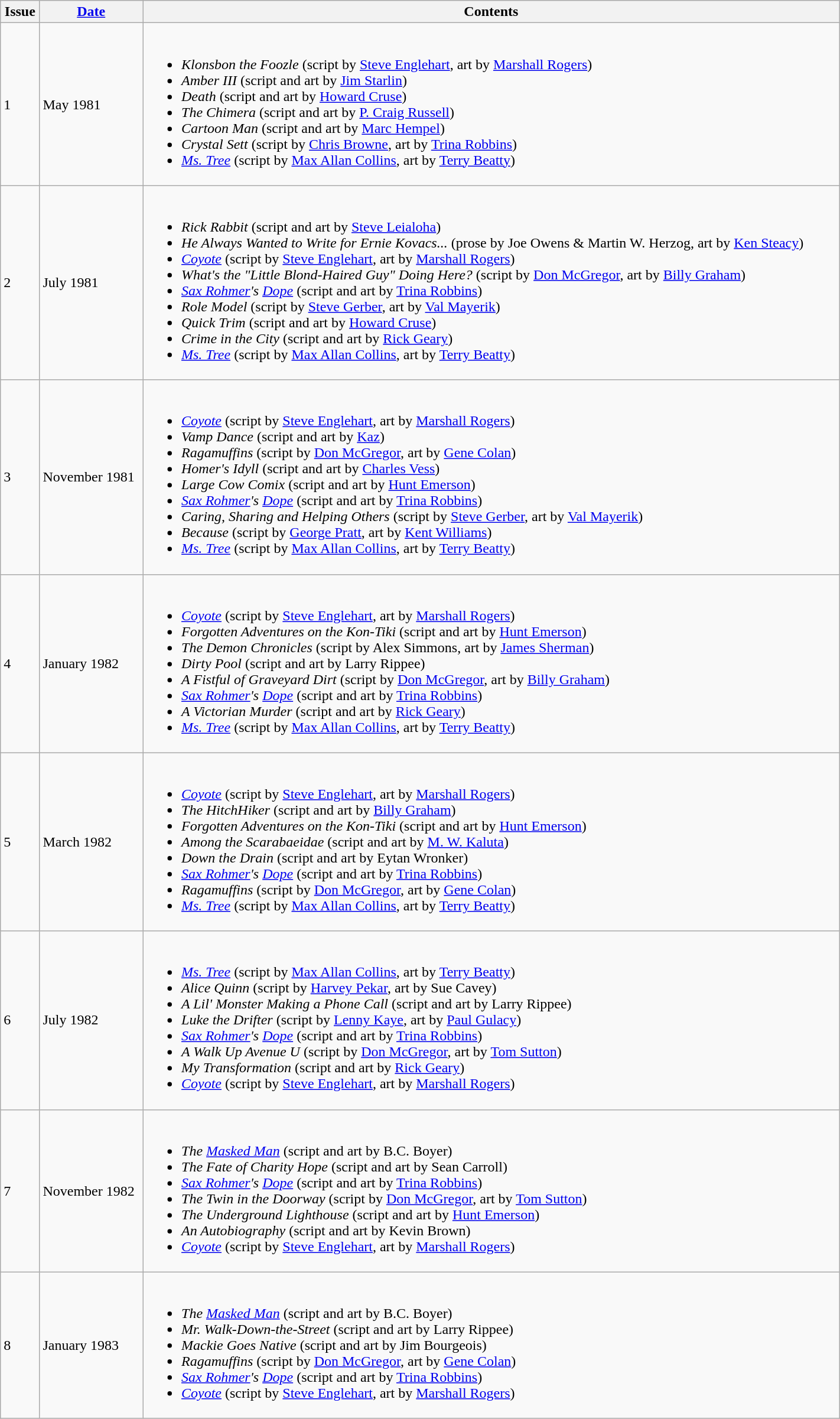<table class="wikitable mw-collapsible" width="75%">
<tr>
<th>Issue</th>
<th><a href='#'>Date</a></th>
<th>Contents</th>
</tr>
<tr>
<td>1</td>
<td>May 1981</td>
<td><br><ul><li><em>Klonsbon the Foozle</em> (script by <a href='#'>Steve Englehart</a>, art by <a href='#'>Marshall Rogers</a>)</li><li><em>Amber III</em> (script and art by <a href='#'>Jim Starlin</a>)</li><li><em>Death</em> (script and art by <a href='#'>Howard Cruse</a>)</li><li><em>The Chimera</em> (script and art by <a href='#'>P. Craig Russell</a>)</li><li><em>Cartoon Man</em> (script and art by <a href='#'>Marc Hempel</a>)</li><li><em>Crystal Sett</em> (script by <a href='#'>Chris Browne</a>, art by <a href='#'>Trina Robbins</a>)</li><li><em><a href='#'>Ms. Tree</a></em> (script by <a href='#'>Max Allan Collins</a>, art by <a href='#'>Terry Beatty</a>)</li></ul></td>
</tr>
<tr>
<td>2</td>
<td>July 1981</td>
<td><br><ul><li><em>Rick Rabbit</em> (script and art by <a href='#'>Steve Leialoha</a>)</li><li><em>He Always Wanted to Write for Ernie Kovacs...</em> (prose by Joe Owens & Martin W. Herzog, art by <a href='#'>Ken Steacy</a>)</li><li><em><a href='#'>Coyote</a></em> (script by <a href='#'>Steve Englehart</a>, art by <a href='#'>Marshall Rogers</a>)</li><li><em>What's the "Little Blond-Haired Guy" Doing Here?</em> (script by <a href='#'>Don McGregor</a>, art by <a href='#'>Billy Graham</a>)</li><li><em><a href='#'>Sax Rohmer</a>'s <a href='#'>Dope</a></em> (script and art by <a href='#'>Trina Robbins</a>)</li><li><em>Role Model</em> (script by <a href='#'>Steve Gerber</a>, art by <a href='#'>Val Mayerik</a>)</li><li><em>Quick Trim</em> (script and art by <a href='#'>Howard Cruse</a>)</li><li><em>Crime in the City</em> (script and art by <a href='#'>Rick Geary</a>)</li><li><em><a href='#'>Ms. Tree</a></em> (script by <a href='#'>Max Allan Collins</a>, art by <a href='#'>Terry Beatty</a>)</li></ul></td>
</tr>
<tr>
<td>3</td>
<td>November 1981</td>
<td><br><ul><li><em><a href='#'>Coyote</a></em> (script by <a href='#'>Steve Englehart</a>, art by <a href='#'>Marshall Rogers</a>)</li><li><em>Vamp Dance</em> (script and art by <a href='#'>Kaz</a>)</li><li><em>Ragamuffins</em> (script by <a href='#'>Don McGregor</a>, art by <a href='#'>Gene Colan</a>)</li><li><em>Homer's Idyll</em> (script and art by <a href='#'>Charles Vess</a>)</li><li><em>Large Cow Comix</em> (script and art by <a href='#'>Hunt Emerson</a>)</li><li><em><a href='#'>Sax Rohmer</a>'s <a href='#'>Dope</a></em> (script and art by <a href='#'>Trina Robbins</a>)</li><li><em>Caring, Sharing and Helping Others</em> (script by <a href='#'>Steve Gerber</a>, art by <a href='#'>Val Mayerik</a>)</li><li><em>Because</em> (script by <a href='#'>George Pratt</a>, art by <a href='#'>Kent Williams</a>)</li><li><em><a href='#'>Ms. Tree</a></em> (script by <a href='#'>Max Allan Collins</a>, art by <a href='#'>Terry Beatty</a>)</li></ul></td>
</tr>
<tr>
<td>4</td>
<td>January 1982</td>
<td><br><ul><li><em><a href='#'>Coyote</a></em> (script by <a href='#'>Steve Englehart</a>, art by <a href='#'>Marshall Rogers</a>)</li><li><em>Forgotten Adventures on the Kon-Tiki</em> (script and art by <a href='#'>Hunt Emerson</a>)</li><li><em>The Demon Chronicles</em> (script by Alex Simmons, art by <a href='#'>James Sherman</a>)</li><li><em>Dirty Pool</em> (script and art by Larry Rippee)</li><li><em>A Fistful of Graveyard Dirt</em> (script by <a href='#'>Don McGregor</a>, art by <a href='#'>Billy Graham</a>)</li><li><em><a href='#'>Sax Rohmer</a>'s <a href='#'>Dope</a></em> (script and art by <a href='#'>Trina Robbins</a>)</li><li><em>A Victorian Murder</em> (script and art by <a href='#'>Rick Geary</a>)</li><li><em><a href='#'>Ms. Tree</a></em> (script by <a href='#'>Max Allan Collins</a>, art by <a href='#'>Terry Beatty</a>)</li></ul></td>
</tr>
<tr>
<td>5</td>
<td>March 1982</td>
<td><br><ul><li><em><a href='#'>Coyote</a></em> (script by <a href='#'>Steve Englehart</a>, art by <a href='#'>Marshall Rogers</a>)</li><li><em>The HitchHiker</em> (script and art by <a href='#'>Billy Graham</a>)</li><li><em>Forgotten Adventures on the Kon-Tiki</em> (script and art by <a href='#'>Hunt Emerson</a>)</li><li><em>Among the Scarabaeidae</em> (script and art by <a href='#'>M. W. Kaluta</a>)</li><li><em>Down the Drain</em> (script and art by Eytan Wronker)</li><li><em><a href='#'>Sax Rohmer</a>'s <a href='#'>Dope</a></em> (script and art by <a href='#'>Trina Robbins</a>)</li><li><em>Ragamuffins</em> (script by <a href='#'>Don McGregor</a>, art by <a href='#'>Gene Colan</a>)</li><li><em><a href='#'>Ms. Tree</a></em> (script by <a href='#'>Max Allan Collins</a>, art by <a href='#'>Terry Beatty</a>)</li></ul></td>
</tr>
<tr>
<td>6</td>
<td>July 1982</td>
<td><br><ul><li><em><a href='#'>Ms. Tree</a></em> (script by <a href='#'>Max Allan Collins</a>, art by <a href='#'>Terry Beatty</a>)</li><li><em>Alice Quinn</em> (script by <a href='#'>Harvey Pekar</a>, art by Sue Cavey)</li><li><em>A Lil' Monster Making a Phone Call</em> (script and art by Larry Rippee)</li><li><em>Luke the Drifter</em> (script by <a href='#'>Lenny Kaye</a>, art by <a href='#'>Paul Gulacy</a>)</li><li><em><a href='#'>Sax Rohmer</a>'s <a href='#'>Dope</a></em> (script and art by <a href='#'>Trina Robbins</a>)</li><li><em>A Walk Up Avenue U</em> (script by <a href='#'>Don McGregor</a>, art by <a href='#'>Tom Sutton</a>)</li><li><em>My Transformation</em> (script and art by <a href='#'>Rick Geary</a>)</li><li><em><a href='#'>Coyote</a></em> (script by <a href='#'>Steve Englehart</a>, art by <a href='#'>Marshall Rogers</a>)</li></ul></td>
</tr>
<tr>
<td>7</td>
<td>November 1982</td>
<td><br><ul><li><em>The <a href='#'>Masked Man</a></em> (script and art by B.C. Boyer)</li><li><em>The Fate of Charity Hope</em> (script and art by Sean Carroll)</li><li><em><a href='#'>Sax Rohmer</a>'s <a href='#'>Dope</a></em> (script and art by <a href='#'>Trina Robbins</a>)</li><li><em>The Twin in the Doorway</em> (script by <a href='#'>Don McGregor</a>, art by <a href='#'>Tom Sutton</a>)</li><li><em>The Underground Lighthouse</em> (script and art by <a href='#'>Hunt Emerson</a>)</li><li><em>An Autobiography</em> (script and art by Kevin Brown)</li><li><em><a href='#'>Coyote</a></em> (script by <a href='#'>Steve Englehart</a>, art by <a href='#'>Marshall Rogers</a>)</li></ul></td>
</tr>
<tr>
<td>8</td>
<td>January 1983</td>
<td><br><ul><li><em>The <a href='#'>Masked Man</a></em> (script and art by B.C. Boyer)</li><li><em>Mr. Walk-Down-the-Street</em> (script and art by Larry Rippee)</li><li><em>Mackie Goes Native</em> (script and art by Jim Bourgeois)</li><li><em>Ragamuffins</em> (script by <a href='#'>Don McGregor</a>, art by <a href='#'>Gene Colan</a>)</li><li><em><a href='#'>Sax Rohmer</a>'s <a href='#'>Dope</a></em> (script and art by <a href='#'>Trina Robbins</a>)</li><li><em><a href='#'>Coyote</a></em> (script by <a href='#'>Steve Englehart</a>, art by <a href='#'>Marshall Rogers</a>)</li></ul></td>
</tr>
</table>
